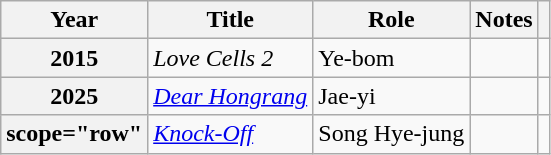<table class="wikitable plainrowheaders">
<tr>
<th scope="col">Year</th>
<th scope="col">Title</th>
<th scope="col">Role</th>
<th scope="col">Notes</th>
<th scope="col"></th>
</tr>
<tr>
<th scope="row">2015</th>
<td><em>Love Cells 2</em></td>
<td>Ye-bom</td>
<td></td>
<td style="text-align:center"></td>
</tr>
<tr>
<th scope="row">2025</th>
<td><em><a href='#'>Dear Hongrang</a></em></td>
<td>Jae-yi</td>
<td></td>
<td style="text-align:center"></td>
</tr>
<tr>
<th>scope="row" </th>
<td><em><a href='#'>Knock-Off</a></em></td>
<td>Song Hye-jung</td>
<td></td>
<td style="text-align:center"></td>
</tr>
</table>
